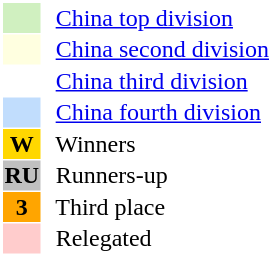<table style="border: 1px solid #ffffff; background-color: #ffffff" cellspacing="1" cellpadding="1">
<tr>
<td bgcolor="#D0F0C0" width="20"></td>
<td bgcolor="#ffffff" align="left">  <a href='#'>China top division</a></td>
</tr>
<tr>
<td bgcolor="#FFFFE0" width="20"></td>
<td bgcolor="#ffffff" align="left">  <a href='#'>China second division</a></td>
</tr>
<tr>
<th bgcolor="#ffffff" width="20"></th>
<td bgcolor="#ffffff" align="left">  <a href='#'>China third division</a></td>
</tr>
<tr>
<th bgcolor="#c1ddfd" width="20"></th>
<td bgcolor="#ffffff" align="left">  <a href='#'>China fourth division</a></td>
</tr>
<tr>
<th bgcolor="#FFD700" width="20">W</th>
<td bgcolor="#ffffff" align="left">  Winners</td>
</tr>
<tr>
<th bgcolor="#C0C0C0" width="20">RU</th>
<td bgcolor="#ffffff" align="left">  Runners-up</td>
</tr>
<tr>
<th bgcolor="#FFA500" width="20">3</th>
<td bgcolor="#ffffff" align="left">  Third place</td>
</tr>
<tr>
<th bgcolor="#ffcccc" width="20"></th>
<td bgcolor="#ffffff" align="left">  Relegated</td>
</tr>
</table>
